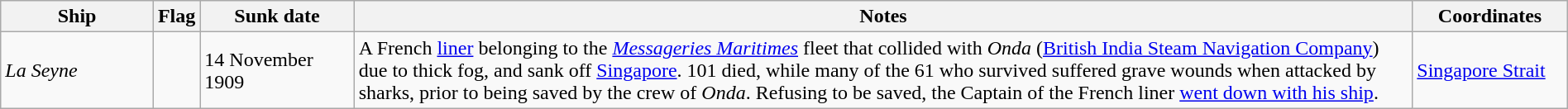<table class=wikitable | style = "width:100%">
<tr>
<th style="width:10%">Ship</th>
<th>Flag</th>
<th style="width:10%">Sunk date</th>
<th style="width:70%">Notes</th>
<th style="width:10%">Coordinates</th>
</tr>
<tr>
<td><em>La Seyne</em></td>
<td></td>
<td>14 November 1909</td>
<td>A French <a href='#'>liner</a> belonging to the <em><a href='#'>Messageries Maritimes</a></em> fleet that collided with <em>Onda</em> (<a href='#'>British India Steam Navigation Company</a>) due to thick fog, and sank  off <a href='#'>Singapore</a>. 101 died, while many of the 61 who survived suffered grave wounds when attacked by sharks, prior to being saved by the crew of <em>Onda</em>. Refusing to be saved, the Captain of the French liner <a href='#'>went down with his ship</a>.</td>
<td><a href='#'>Singapore Strait</a></td>
</tr>
</table>
